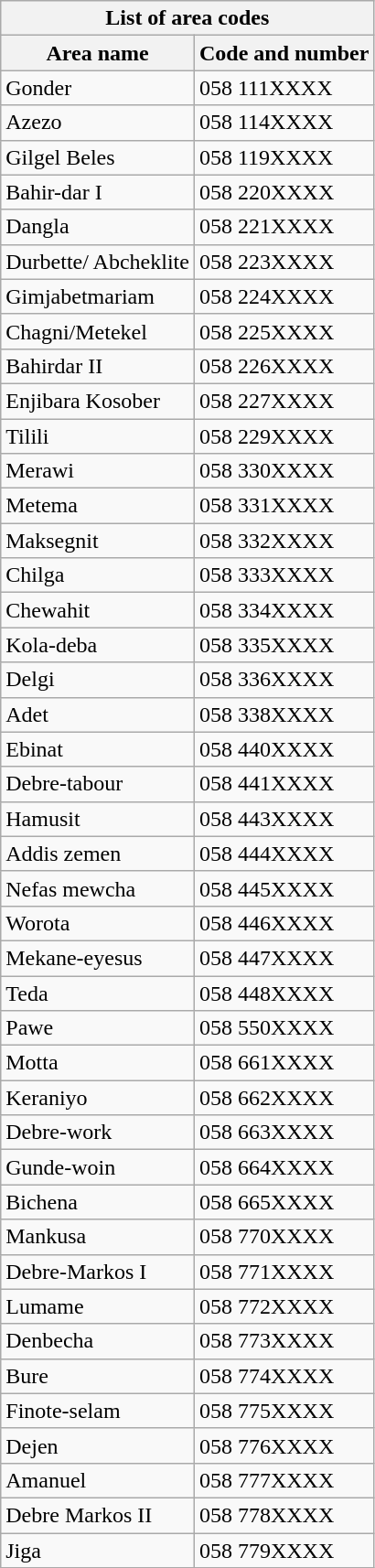<table class="wikitable">
<tr>
<th colspan="2">List of area codes</th>
</tr>
<tr>
<th>Area name</th>
<th>Code and number</th>
</tr>
<tr>
<td>Gonder</td>
<td>058 111XXXX</td>
</tr>
<tr>
<td>Azezo</td>
<td>058 114XXXX</td>
</tr>
<tr>
<td>Gilgel Beles</td>
<td>058 119XXXX</td>
</tr>
<tr>
<td>Bahir-dar I</td>
<td>058 220XXXX</td>
</tr>
<tr>
<td>Dangla</td>
<td>058 221XXXX</td>
</tr>
<tr>
<td>Durbette/ Abcheklite</td>
<td>058 223XXXX</td>
</tr>
<tr>
<td>Gimjabetmariam</td>
<td>058 224XXXX</td>
</tr>
<tr>
<td>Chagni/Metekel</td>
<td>058 225XXXX</td>
</tr>
<tr>
<td>Bahirdar II</td>
<td>058 226XXXX</td>
</tr>
<tr>
<td>Enjibara Kosober</td>
<td>058 227XXXX</td>
</tr>
<tr>
<td>Tilili</td>
<td>058 229XXXX</td>
</tr>
<tr>
<td>Merawi</td>
<td>058 330XXXX</td>
</tr>
<tr>
<td>Metema</td>
<td>058 331XXXX</td>
</tr>
<tr>
<td>Maksegnit</td>
<td>058 332XXXX</td>
</tr>
<tr>
<td>Chilga</td>
<td>058 333XXXX</td>
</tr>
<tr>
<td>Chewahit</td>
<td>058 334XXXX</td>
</tr>
<tr>
<td>Kola-deba</td>
<td>058 335XXXX</td>
</tr>
<tr>
<td>Delgi</td>
<td>058 336XXXX</td>
</tr>
<tr>
<td>Adet</td>
<td>058 338XXXX</td>
</tr>
<tr>
<td>Ebinat</td>
<td>058 440XXXX</td>
</tr>
<tr>
<td>Debre-tabour</td>
<td>058 441XXXX</td>
</tr>
<tr>
<td>Hamusit</td>
<td>058 443XXXX</td>
</tr>
<tr>
<td>Addis zemen</td>
<td>058 444XXXX</td>
</tr>
<tr>
<td>Nefas mewcha</td>
<td>058 445XXXX</td>
</tr>
<tr>
<td>Worota</td>
<td>058 446XXXX</td>
</tr>
<tr>
<td>Mekane-eyesus</td>
<td>058 447XXXX</td>
</tr>
<tr>
<td>Teda</td>
<td>058 448XXXX</td>
</tr>
<tr>
<td>Pawe</td>
<td>058 550XXXX</td>
</tr>
<tr>
<td>Motta</td>
<td>058 661XXXX</td>
</tr>
<tr>
<td>Keraniyo</td>
<td>058 662XXXX</td>
</tr>
<tr>
<td>Debre-work</td>
<td>058 663XXXX</td>
</tr>
<tr>
<td>Gunde-woin</td>
<td>058 664XXXX</td>
</tr>
<tr>
<td>Bichena</td>
<td>058 665XXXX</td>
</tr>
<tr>
<td>Mankusa</td>
<td>058 770XXXX</td>
</tr>
<tr>
<td>Debre-Markos I</td>
<td>058 771XXXX</td>
</tr>
<tr>
<td>Lumame</td>
<td>058 772XXXX</td>
</tr>
<tr>
<td>Denbecha</td>
<td>058 773XXXX</td>
</tr>
<tr>
<td>Bure</td>
<td>058 774XXXX</td>
</tr>
<tr>
<td>Finote-selam</td>
<td>058 775XXXX</td>
</tr>
<tr>
<td>Dejen</td>
<td>058 776XXXX</td>
</tr>
<tr>
<td>Amanuel</td>
<td>058 777XXXX</td>
</tr>
<tr>
<td>Debre Markos II</td>
<td>058 778XXXX</td>
</tr>
<tr>
<td>Jiga</td>
<td>058 779XXXX</td>
</tr>
</table>
